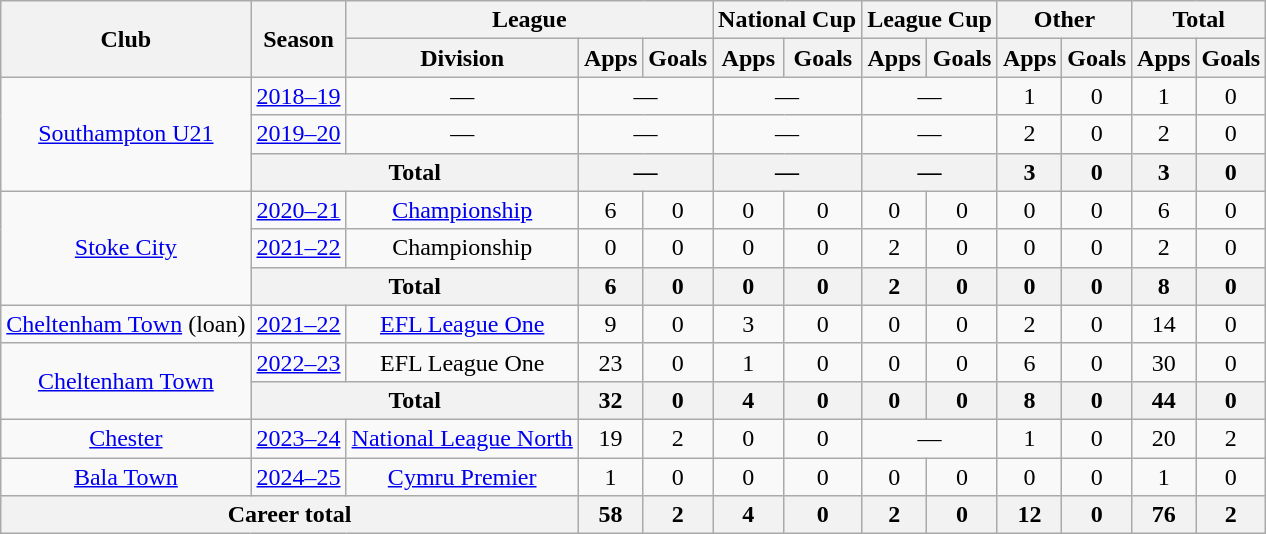<table class="wikitable" style="text-align: center;">
<tr>
<th rowspan="2">Club</th>
<th rowspan="2">Season</th>
<th colspan="3">League</th>
<th colspan="2">National Cup</th>
<th colspan="2">League Cup</th>
<th colspan="2">Other</th>
<th colspan="2">Total</th>
</tr>
<tr>
<th>Division</th>
<th>Apps</th>
<th>Goals</th>
<th>Apps</th>
<th>Goals</th>
<th>Apps</th>
<th>Goals</th>
<th>Apps</th>
<th>Goals</th>
<th>Apps</th>
<th>Goals</th>
</tr>
<tr>
<td rowspan=3><a href='#'>Southampton U21</a></td>
<td><a href='#'>2018–19</a></td>
<td colspan=1>—</td>
<td colspan=2>—</td>
<td colspan=2>—</td>
<td colspan=2>—</td>
<td>1</td>
<td>0</td>
<td>1</td>
<td>0</td>
</tr>
<tr>
<td><a href='#'>2019–20</a></td>
<td colspan=1>—</td>
<td colspan=2>—</td>
<td colspan=2>—</td>
<td colspan=2>—</td>
<td>2</td>
<td>0</td>
<td>2</td>
<td>0</td>
</tr>
<tr>
<th colspan=2>Total</th>
<th colspan=2>—</th>
<th colspan=2>—</th>
<th colspan=2>—</th>
<th>3</th>
<th>0</th>
<th>3</th>
<th>0</th>
</tr>
<tr>
<td rowspan=3><a href='#'>Stoke City</a></td>
<td><a href='#'>2020–21</a></td>
<td><a href='#'>Championship</a></td>
<td>6</td>
<td>0</td>
<td>0</td>
<td>0</td>
<td>0</td>
<td>0</td>
<td>0</td>
<td>0</td>
<td>6</td>
<td>0</td>
</tr>
<tr>
<td><a href='#'>2021–22</a></td>
<td>Championship</td>
<td>0</td>
<td>0</td>
<td>0</td>
<td>0</td>
<td>2</td>
<td>0</td>
<td>0</td>
<td>0</td>
<td>2</td>
<td>0</td>
</tr>
<tr>
<th colspan=2>Total</th>
<th>6</th>
<th>0</th>
<th>0</th>
<th>0</th>
<th>2</th>
<th>0</th>
<th>0</th>
<th>0</th>
<th>8</th>
<th>0</th>
</tr>
<tr>
<td><a href='#'>Cheltenham Town</a> (loan)</td>
<td><a href='#'>2021–22</a></td>
<td><a href='#'>EFL League One</a></td>
<td>9</td>
<td>0</td>
<td>3</td>
<td>0</td>
<td>0</td>
<td>0</td>
<td>2</td>
<td>0</td>
<td>14</td>
<td>0</td>
</tr>
<tr>
<td rowspan=2><a href='#'>Cheltenham Town</a></td>
<td><a href='#'>2022–23</a></td>
<td>EFL League One</td>
<td>23</td>
<td>0</td>
<td>1</td>
<td>0</td>
<td>0</td>
<td>0</td>
<td>6</td>
<td>0</td>
<td>30</td>
<td>0</td>
</tr>
<tr>
<th colspan=2>Total</th>
<th>32</th>
<th>0</th>
<th>4</th>
<th>0</th>
<th>0</th>
<th>0</th>
<th>8</th>
<th>0</th>
<th>44</th>
<th>0</th>
</tr>
<tr>
<td><a href='#'>Chester</a></td>
<td><a href='#'>2023–24</a></td>
<td><a href='#'>National League North</a></td>
<td>19</td>
<td>2</td>
<td>0</td>
<td>0</td>
<td colspan=2>—</td>
<td>1</td>
<td>0</td>
<td>20</td>
<td>2</td>
</tr>
<tr>
<td><a href='#'>Bala Town</a></td>
<td><a href='#'>2024–25</a></td>
<td><a href='#'>Cymru Premier</a></td>
<td>1</td>
<td>0</td>
<td>0</td>
<td>0</td>
<td>0</td>
<td>0</td>
<td>0</td>
<td>0</td>
<td>1</td>
<td>0</td>
</tr>
<tr>
<th colspan="3">Career total</th>
<th>58</th>
<th>2</th>
<th>4</th>
<th>0</th>
<th>2</th>
<th>0</th>
<th>12</th>
<th>0</th>
<th>76</th>
<th>2</th>
</tr>
</table>
